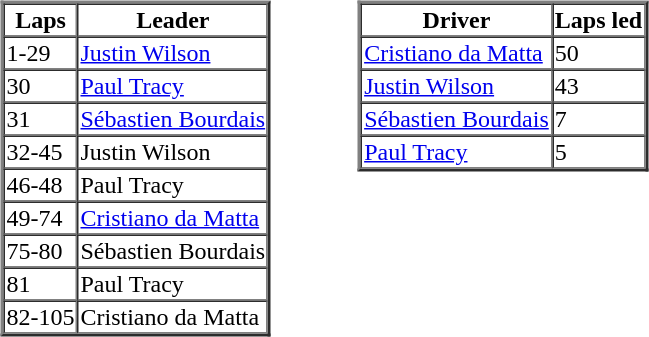<table>
<tr>
<td valign="top"><br><table border=2 cellspacing=0>
<tr>
<th>Laps</th>
<th>Leader</th>
</tr>
<tr>
<td>1-29</td>
<td><a href='#'>Justin Wilson</a></td>
</tr>
<tr>
<td>30</td>
<td><a href='#'>Paul Tracy</a></td>
</tr>
<tr>
<td>31</td>
<td><a href='#'>Sébastien Bourdais</a></td>
</tr>
<tr>
<td>32-45</td>
<td>Justin Wilson</td>
</tr>
<tr>
<td>46-48</td>
<td>Paul Tracy</td>
</tr>
<tr>
<td>49-74</td>
<td><a href='#'>Cristiano da Matta</a></td>
</tr>
<tr>
<td>75-80</td>
<td>Sébastien Bourdais</td>
</tr>
<tr>
<td>81</td>
<td>Paul Tracy</td>
</tr>
<tr>
<td>82-105</td>
<td>Cristiano da Matta</td>
</tr>
</table>
</td>
<td width="50"> </td>
<td valign="top"><br><table border=2 cellspacing=0>
<tr>
<th>Driver</th>
<th>Laps led</th>
</tr>
<tr>
<td><a href='#'>Cristiano da Matta</a></td>
<td>50</td>
</tr>
<tr>
<td><a href='#'>Justin Wilson</a></td>
<td>43</td>
</tr>
<tr>
<td><a href='#'>Sébastien Bourdais</a></td>
<td>7</td>
</tr>
<tr>
<td><a href='#'>Paul Tracy</a></td>
<td>5</td>
</tr>
</table>
</td>
</tr>
</table>
